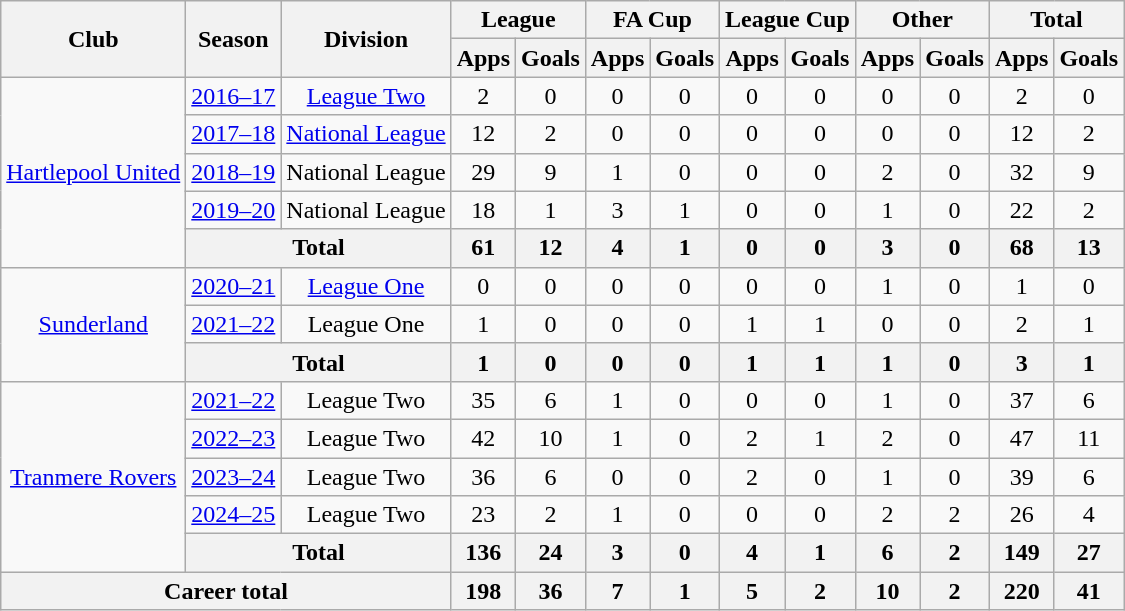<table class="wikitable" style="text-align: center;">
<tr>
<th rowspan="2">Club</th>
<th rowspan="2">Season</th>
<th rowspan="2">Division</th>
<th colspan="2">League</th>
<th colspan="2">FA Cup</th>
<th colspan="2">League Cup</th>
<th colspan="2">Other</th>
<th colspan="2">Total</th>
</tr>
<tr>
<th>Apps</th>
<th>Goals</th>
<th>Apps</th>
<th>Goals</th>
<th>Apps</th>
<th>Goals</th>
<th>Apps</th>
<th>Goals</th>
<th>Apps</th>
<th>Goals</th>
</tr>
<tr>
<td rowspan="5"><a href='#'>Hartlepool United</a></td>
<td><a href='#'>2016–17</a></td>
<td><a href='#'>League Two</a></td>
<td>2</td>
<td>0</td>
<td>0</td>
<td>0</td>
<td>0</td>
<td>0</td>
<td>0</td>
<td>0</td>
<td>2</td>
<td>0</td>
</tr>
<tr>
<td><a href='#'>2017–18</a></td>
<td><a href='#'>National League</a></td>
<td>12</td>
<td>2</td>
<td>0</td>
<td>0</td>
<td>0</td>
<td>0</td>
<td>0</td>
<td>0</td>
<td>12</td>
<td>2</td>
</tr>
<tr>
<td><a href='#'>2018–19</a></td>
<td>National League</td>
<td>29</td>
<td>9</td>
<td>1</td>
<td>0</td>
<td>0</td>
<td>0</td>
<td>2</td>
<td>0</td>
<td>32</td>
<td>9</td>
</tr>
<tr>
<td><a href='#'>2019–20</a></td>
<td>National League</td>
<td>18</td>
<td>1</td>
<td>3</td>
<td>1</td>
<td>0</td>
<td>0</td>
<td>1</td>
<td>0</td>
<td>22</td>
<td>2</td>
</tr>
<tr>
<th colspan="2">Total</th>
<th>61</th>
<th>12</th>
<th>4</th>
<th>1</th>
<th>0</th>
<th>0</th>
<th>3</th>
<th>0</th>
<th>68</th>
<th>13</th>
</tr>
<tr>
<td rowspan="3"><a href='#'>Sunderland</a></td>
<td><a href='#'>2020–21</a></td>
<td><a href='#'>League One</a></td>
<td>0</td>
<td>0</td>
<td>0</td>
<td>0</td>
<td>0</td>
<td>0</td>
<td>1</td>
<td>0</td>
<td>1</td>
<td>0</td>
</tr>
<tr>
<td><a href='#'>2021–22</a></td>
<td>League One</td>
<td>1</td>
<td>0</td>
<td>0</td>
<td>0</td>
<td>1</td>
<td>1</td>
<td>0</td>
<td>0</td>
<td>2</td>
<td>1</td>
</tr>
<tr>
<th colspan="2">Total</th>
<th>1</th>
<th>0</th>
<th>0</th>
<th>0</th>
<th>1</th>
<th>1</th>
<th>1</th>
<th>0</th>
<th>3</th>
<th>1</th>
</tr>
<tr>
<td rowspan="5"><a href='#'>Tranmere Rovers</a></td>
<td><a href='#'>2021–22</a></td>
<td>League Two</td>
<td>35</td>
<td>6</td>
<td>1</td>
<td>0</td>
<td>0</td>
<td>0</td>
<td>1</td>
<td>0</td>
<td>37</td>
<td>6</td>
</tr>
<tr>
<td><a href='#'>2022–23</a></td>
<td>League Two</td>
<td>42</td>
<td>10</td>
<td>1</td>
<td>0</td>
<td>2</td>
<td>1</td>
<td>2</td>
<td>0</td>
<td>47</td>
<td>11</td>
</tr>
<tr>
<td><a href='#'>2023–24</a></td>
<td>League Two</td>
<td>36</td>
<td>6</td>
<td>0</td>
<td>0</td>
<td>2</td>
<td>0</td>
<td>1</td>
<td>0</td>
<td>39</td>
<td>6</td>
</tr>
<tr>
<td><a href='#'>2024–25</a></td>
<td>League Two</td>
<td>23</td>
<td>2</td>
<td>1</td>
<td>0</td>
<td>0</td>
<td>0</td>
<td>2</td>
<td>2</td>
<td>26</td>
<td>4</td>
</tr>
<tr>
<th colspan="2">Total</th>
<th>136</th>
<th>24</th>
<th>3</th>
<th>0</th>
<th>4</th>
<th>1</th>
<th>6</th>
<th>2</th>
<th>149</th>
<th>27</th>
</tr>
<tr>
<th colspan="3">Career total</th>
<th>198</th>
<th>36</th>
<th>7</th>
<th>1</th>
<th>5</th>
<th>2</th>
<th>10</th>
<th>2</th>
<th>220</th>
<th>41</th>
</tr>
</table>
